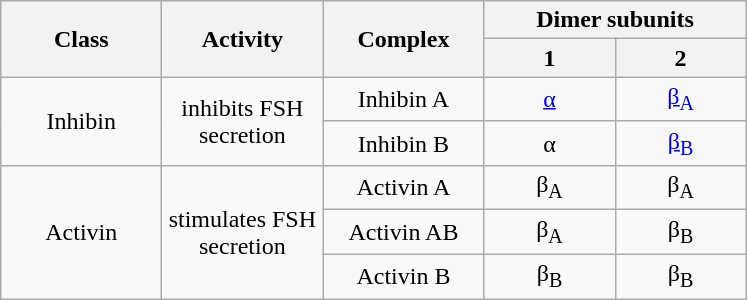<table class="wikitable" border="3" style="text-align:center">
<tr>
<th rowspan="2" width="100">Class</th>
<th rowspan="2" width="100">Activity</th>
<th rowspan="2" width="100">Complex</th>
<th colspan="3">Dimer subunits</th>
</tr>
<tr>
<th width="80">1</th>
<th width="80">2</th>
</tr>
<tr>
<td rowspan="2">Inhibin</td>
<td rowspan="2">inhibits FSH secretion</td>
<td>Inhibin A</td>
<td><a href='#'>α</a></td>
<td><a href='#'>β<sub>A</sub></a></td>
</tr>
<tr>
<td>Inhibin B</td>
<td>α</td>
<td><a href='#'>β<sub>B</sub></a></td>
</tr>
<tr>
<td rowspan="3">Activin</td>
<td rowspan="3">stimulates FSH secretion</td>
<td>Activin A</td>
<td>β<sub>A</sub></td>
<td>β<sub>A</sub></td>
</tr>
<tr>
<td>Activin AB</td>
<td>β<sub>A</sub></td>
<td>β<sub>B</sub></td>
</tr>
<tr>
<td>Activin B</td>
<td>β<sub>B</sub></td>
<td>β<sub>B</sub></td>
</tr>
</table>
